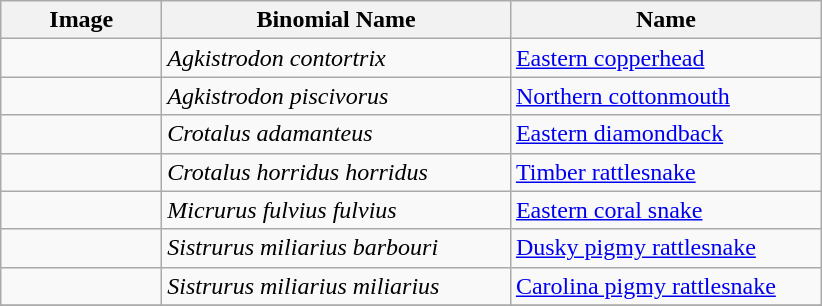<table class="wikitable">
<tr>
<th width="100">Image</th>
<th width="225">Binomial Name</th>
<th width="200">Name</th>
</tr>
<tr>
<td></td>
<td><em>Agkistrodon contortrix</em></td>
<td><a href='#'>Eastern copperhead</a></td>
</tr>
<tr>
<td></td>
<td><em>Agkistrodon piscivorus</em></td>
<td><a href='#'>Northern cottonmouth</a></td>
</tr>
<tr>
<td></td>
<td><em>Crotalus adamanteus</em></td>
<td><a href='#'>Eastern diamondback</a></td>
</tr>
<tr>
<td></td>
<td><em>Crotalus horridus horridus</em></td>
<td><a href='#'>Timber rattlesnake</a></td>
</tr>
<tr>
<td></td>
<td><em>Micrurus fulvius fulvius</em></td>
<td><a href='#'>Eastern coral snake</a></td>
</tr>
<tr>
<td></td>
<td><em>Sistrurus miliarius barbouri</em></td>
<td><a href='#'>Dusky pigmy rattlesnake</a></td>
</tr>
<tr>
<td></td>
<td><em>Sistrurus miliarius miliarius</em></td>
<td><a href='#'>Carolina pigmy rattlesnake</a></td>
</tr>
<tr>
</tr>
</table>
